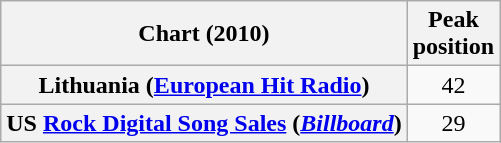<table class="wikitable sortable plainrowheaders" style="text-align:center">
<tr>
<th scope="col">Chart (2010)</th>
<th scope="col">Peak<br> position</th>
</tr>
<tr>
<th scope="row">Lithuania (<a href='#'>European Hit Radio</a>)</th>
<td>42</td>
</tr>
<tr>
<th scope="row">US <a href='#'>Rock Digital Song Sales</a> (<em><a href='#'>Billboard</a></em>)</th>
<td>29</td>
</tr>
</table>
